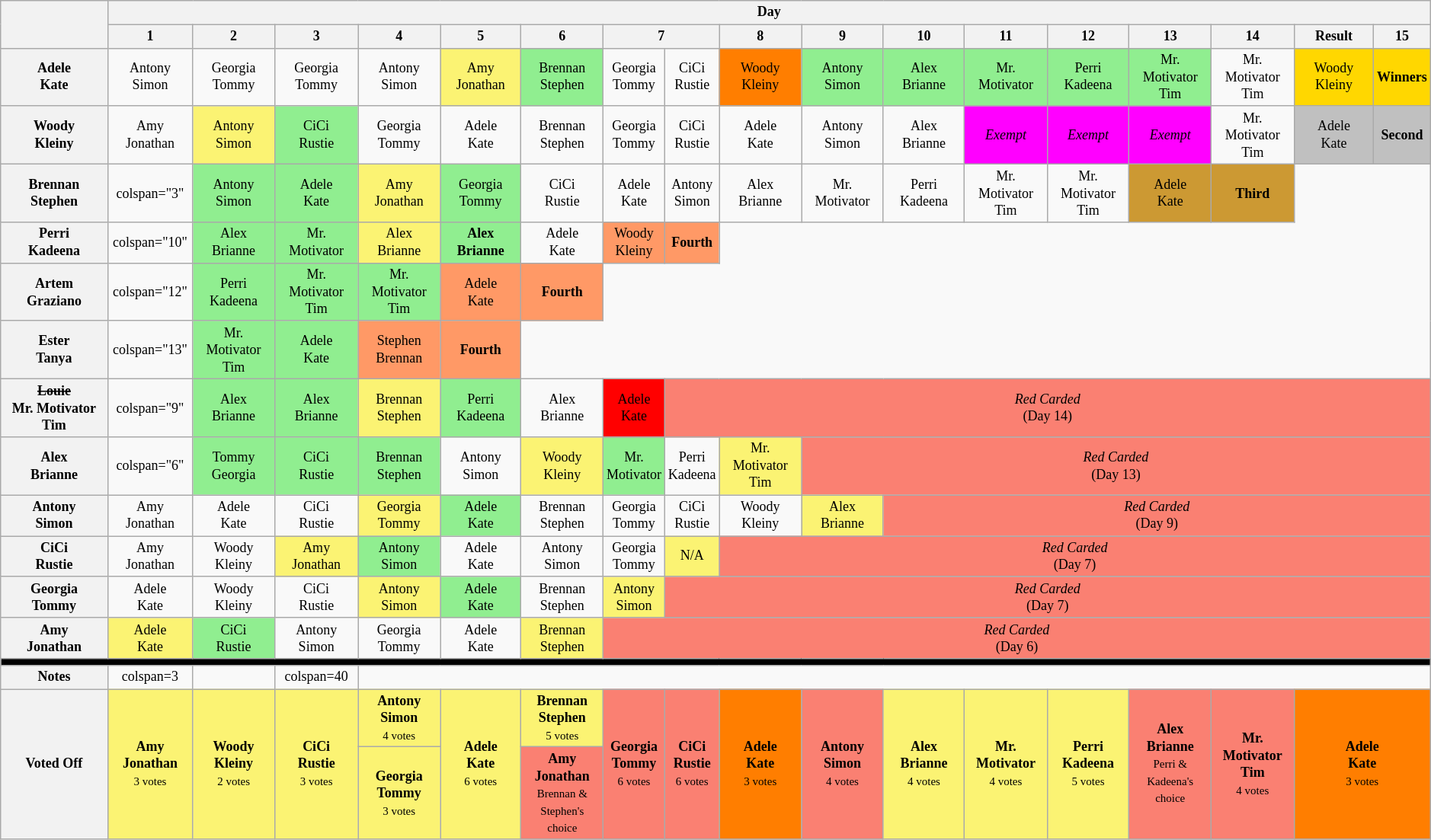<table class="wikitable" style="text-align:center; font-size:75%; line-height:15px;">
<tr>
<th style="width: 8%;" rowspan="2"></th>
<th colspan="41">Day</th>
</tr>
<tr>
<th style="width: 6%;">1</th>
<th style="width: 6%;">2</th>
<th style="width: 6%;">3</th>
<th style="width: 6%;">4</th>
<th style="width: 6%;">5</th>
<th style="width: 6%;">6</th>
<th colspan=2 style="width: 6%;">7</th>
<th style="width: 6%;">8</th>
<th style="width: 6%;">9</th>
<th style="width: 6%;">10</th>
<th style="width: 6%;">11</th>
<th style="width: 6%;">12</th>
<th style="width: 6%;">13</th>
<th style="width: 6%;">14</th>
<th style="width: 6%;">Result</th>
<th colspan=2 style="width: 6%;">15</th>
</tr>
<tr>
<th>Adele<br>Kate</th>
<td>Antony<br>Simon</td>
<td>Georgia<br>Tommy</td>
<td>Georgia<br>Tommy</td>
<td>Antony<br>Simon</td>
<td style="background:#fbf373;">Amy<br>Jonathan</td>
<td style="background:lightgreen;">Brennan<br>Stephen</td>
<td>Georgia<br>Tommy</td>
<td>CiCi<br>Rustie</td>
<td style="background:#ff7e00;">Woody<br>Kleiny</td>
<td style="background:lightgreen;">Antony<br>Simon</td>
<td style="background:lightgreen;">Alex<br>Brianne</td>
<td style="background:lightgreen;">Mr. Motivator</td>
<td style="background:lightgreen;">Perri<br>Kadeena</td>
<td style="background:lightgreen;">Mr. Motivator<br>Tim</td>
<td>Mr. Motivator<br>Tim</td>
<td style="background:gold;">Woody<br>Kleiny</td>
<td style="background:gold;"><strong>Winners</strong></td>
</tr>
<tr>
<th>Woody<br>Kleiny</th>
<td>Amy<br>Jonathan</td>
<td style="background:#fbf373;">Antony<br>Simon</td>
<td style="background:lightgreen;">CiCi<br>Rustie</td>
<td>Georgia<br>Tommy</td>
<td>Adele<br>Kate</td>
<td>Brennan<br>Stephen</td>
<td>Georgia<br>Tommy</td>
<td>CiCi<br>Rustie</td>
<td>Adele<br>Kate</td>
<td>Antony<br>Simon</td>
<td>Alex<br>Brianne</td>
<td style="background:#ff00ff;"><em>Exempt</em></td>
<td style="background:#ff00ff;"><em>Exempt</em></td>
<td style="background:#ff00ff;"><em>Exempt</em></td>
<td>Mr. Motivator<br>Tim</td>
<td style="background:silver;">Adele<br>Kate</td>
<td style="background:silver;"><strong>Second</strong></td>
</tr>
<tr>
<th>Brennan<br>Stephen</th>
<td>colspan="3" </td>
<td style="background:lightgreen;">Antony<br>Simon</td>
<td style="background:lightgreen;">Adele<br>Kate</td>
<td style="background:#fbf373;">Amy<br>Jonathan</td>
<td style="background:lightgreen;">Georgia<br>Tommy</td>
<td>CiCi<br>Rustie</td>
<td>Adele<br>Kate</td>
<td>Antony<br>Simon</td>
<td>Alex<br>Brianne</td>
<td>Mr. Motivator</td>
<td>Perri<br>Kadeena</td>
<td>Mr. Motivator<br>Tim</td>
<td>Mr. Motivator<br>Tim</td>
<td style="background:#cc9933;">Adele<br>Kate</td>
<td style="background:#cc9933;"><strong>Third</strong></td>
</tr>
<tr>
<th>Perri<br>Kadeena</th>
<td>colspan="10" </td>
<td style="background:lightgreen;">Alex<br>Brianne</td>
<td style="background:lightgreen;">Mr. Motivator</td>
<td style="background:#fbf373;">Alex<br>Brianne</td>
<td style="background:lightgreen;"><strong>Alex<br>Brianne</strong></td>
<td>Adele<br>Kate</td>
<td style="background:#ff9966;">Woody<br>Kleiny</td>
<td style="background:#ff9966;"><strong>Fourth</strong></td>
</tr>
<tr>
<th>Artem<br>Graziano</th>
<td>colspan="12" </td>
<td style="background:lightgreen;">Perri<br>Kadeena</td>
<td style="background:lightgreen;">Mr. Motivator<br>Tim</td>
<td style="background:lightgreen;">Mr. Motivator<br>Tim</td>
<td style="background:#ff9966;">Adele<br>Kate</td>
<td style="background:#ff9966;"><strong>Fourth</strong></td>
</tr>
<tr>
<th>Ester<br>Tanya</th>
<td>colspan="13" </td>
<td style="background:lightgreen;">Mr. Motivator<br>Tim</td>
<td style="background:lightgreen;">Adele<br>Kate</td>
<td style="background:#ff9966;">Stephen<br>Brennan</td>
<td style="background:#ff9966;"><strong>Fourth</strong></td>
</tr>
<tr>
<th><s>Louie</s><br>Mr. Motivator<br>Tim</th>
<td>colspan="9" </td>
<td style="background:lightgreen;">Alex<br>Brianne</td>
<td style="background:lightgreen;">Alex<br>Brianne</td>
<td style="background:#fbf373;">Brennan<br>Stephen</td>
<td style="background:lightgreen;">Perri<br>Kadeena</td>
<td>Alex<br>Brianne</td>
<td style="background:red;">Adele<br>Kate</td>
<td colspan="11" style="background:#fa8072;"><em>Red Carded</em><br>(Day 14)</td>
</tr>
<tr>
<th>Alex<br>Brianne</th>
<td>colspan="6" </td>
<td style="background:lightgreen;">Tommy<br>Georgia</td>
<td style="background:lightgreen;">CiCi<br>Rustie</td>
<td style="background:lightgreen;">Brennan<br>Stephen</td>
<td>Antony<br>Simon</td>
<td style="background:#fbf373;">Woody<br>Kleiny</td>
<td style="background:lightgreen;">Mr. Motivator</td>
<td>Perri<br>Kadeena</td>
<td style="background:#fbf373;">Mr. Motivator<br>Tim</td>
<td colspan="11" style="background:#fa8072;"><em>Red Carded</em><br>(Day 13)</td>
</tr>
<tr>
<th>Antony<br>Simon</th>
<td>Amy<br>Jonathan</td>
<td>Adele<br>Kate</td>
<td>CiCi<br>Rustie</td>
<td style="background:#fbf373;">Georgia<br>Tommy</td>
<td style="background:lightgreen;">Adele<br>Kate</td>
<td>Brennan<br>Stephen</td>
<td>Georgia<br>Tommy</td>
<td>CiCi<br>Rustie</td>
<td>Woody<br>Kleiny</td>
<td style="background:#fbf373;">Alex<br>Brianne</td>
<td colspan="7" style="background:#fa8072;"><em>Red Carded</em><br>(Day 9)</td>
</tr>
<tr>
<th>CiCi<br>Rustie</th>
<td>Amy<br>Jonathan</td>
<td>Woody<br>Kleiny</td>
<td style="background:#fbf373;">Amy<br>Jonathan</td>
<td style="background:lightgreen;">Antony<br>Simon</td>
<td>Adele<br>Kate</td>
<td>Antony<br>Simon</td>
<td>Georgia<br>Tommy</td>
<td style="background:#fbf373;">N/A</td>
<td colspan="9" style="background:#fa8072;"><em>Red Carded</em><br>(Day 7)</td>
</tr>
<tr>
<th>Georgia<br>Tommy</th>
<td>Adele<br>Kate</td>
<td>Woody<br>Kleiny</td>
<td>CiCi<br>Rustie</td>
<td style="background:#fbf373;">Antony<br>Simon</td>
<td style="background:lightgreen;">Adele<br>Kate</td>
<td>Brennan<br>Stephen</td>
<td style="background:#fbf373;">Antony<br>Simon</td>
<td colspan="10" style="background:#fa8072;"><em>Red Carded</em><br>(Day 7)</td>
</tr>
<tr>
<th>Amy<br>Jonathan</th>
<td style="background:#fbf373;">Adele<br>Kate</td>
<td style="background:lightgreen;">CiCi<br>Rustie</td>
<td>Antony<br>Simon</td>
<td>Georgia<br>Tommy</td>
<td>Adele<br>Kate</td>
<td style="background:#fbf373;">Brennan<br>Stephen</td>
<td colspan="11" style="background:#fa8072;"><em>Red Carded</em><br>(Day 6)</td>
</tr>
<tr>
<th style="background:black;" colspan="42"></th>
</tr>
<tr>
<th>Notes</th>
<td>colspan=3 </td>
<td></td>
<td>colspan=40 </td>
</tr>
<tr>
<th rowspan=2>Voted Off</th>
<td style="background:#fbf373;" rowspan="2"><strong>Amy<br>Jonathan</strong><br><small>3 votes</small></td>
<td style="background:#fbf373;" rowspan="2"><strong>Woody<br>Kleiny</strong><br><small>2 votes</small></td>
<td style="background:#fbf373;" rowspan="2"><strong>CiCi<br>Rustie</strong><br><small>3 votes</small></td>
<td style="background:#fbf373;"><strong>Antony<br>Simon</strong><br><small>4 votes</small></td>
<td style="background:#fbf373;" rowspan="2"><strong>Adele<br>Kate</strong><br><small>6 votes</small></td>
<td style="background:#fbf373;"><strong>Brennan<br>Stephen</strong><br><small>5 votes</small></td>
<td style="background:salmon;" rowspan="2"><strong>Georgia<br>Tommy</strong><br><small>6 votes</small></td>
<td style="background:salmon;" rowspan="2"><strong>CiCi<br>Rustie</strong><br><small>6 votes</small></td>
<td style="background:#ff7e00;" rowspan="2"><strong>Adele<br>Kate</strong><br><small>3 votes</small></td>
<td style="background:salmon;" rowspan="2"><strong>Antony<br>Simon</strong><br><small>4 votes</small></td>
<td style="background:#fbf373;" rowspan="2"><strong>Alex<br>Brianne</strong><br><small>4 votes</small></td>
<td style="background:#fbf373;" rowspan="2"><strong>Mr. Motivator</strong><br><small>4 votes</small></td>
<td style="background:#fbf373;" rowspan="2"><strong>Perri<br>Kadeena</strong><br><small>5 votes</small></td>
<td style="background:salmon;" rowspan="2"><strong>Alex<br>Brianne</strong><br><small>Perri & Kadeena's<br>choice</small></td>
<td style="background:salmon;" rowspan="2"><strong>Mr. Motivator<br>Tim</strong><br><small>4 votes</small></td>
<td colspan="2" style="background:#ff7e00;" rowspan="2"><strong>Adele<br>Kate</strong><br><small>3 votes</small></td>
</tr>
<tr>
<td style="background:#fbf373;"><strong>Georgia<br>Tommy</strong><br><small>3 votes</small></td>
<td style="background:salmon;"><strong>Amy<br>Jonathan</strong><br><small>Brennan & Stephen's<br>choice</small></td>
</tr>
</table>
